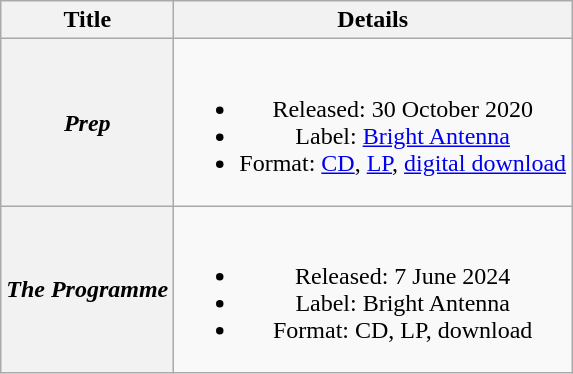<table class="wikitable plainrowheaders" style="text-align:center">
<tr>
<th>Title</th>
<th>Details</th>
</tr>
<tr>
<th scope="row"><em>Prep</em></th>
<td><br><ul><li>Released: 30 October 2020</li><li>Label: <a href='#'>Bright Antenna</a></li><li>Format: <a href='#'>CD</a>, <a href='#'>LP</a>, <a href='#'>digital download</a></li></ul></td>
</tr>
<tr>
<th scope="row"><em>The Programme</em></th>
<td><br><ul><li>Released: 7 June 2024</li><li>Label: Bright Antenna</li><li>Format: CD, LP, download</li></ul></td>
</tr>
</table>
